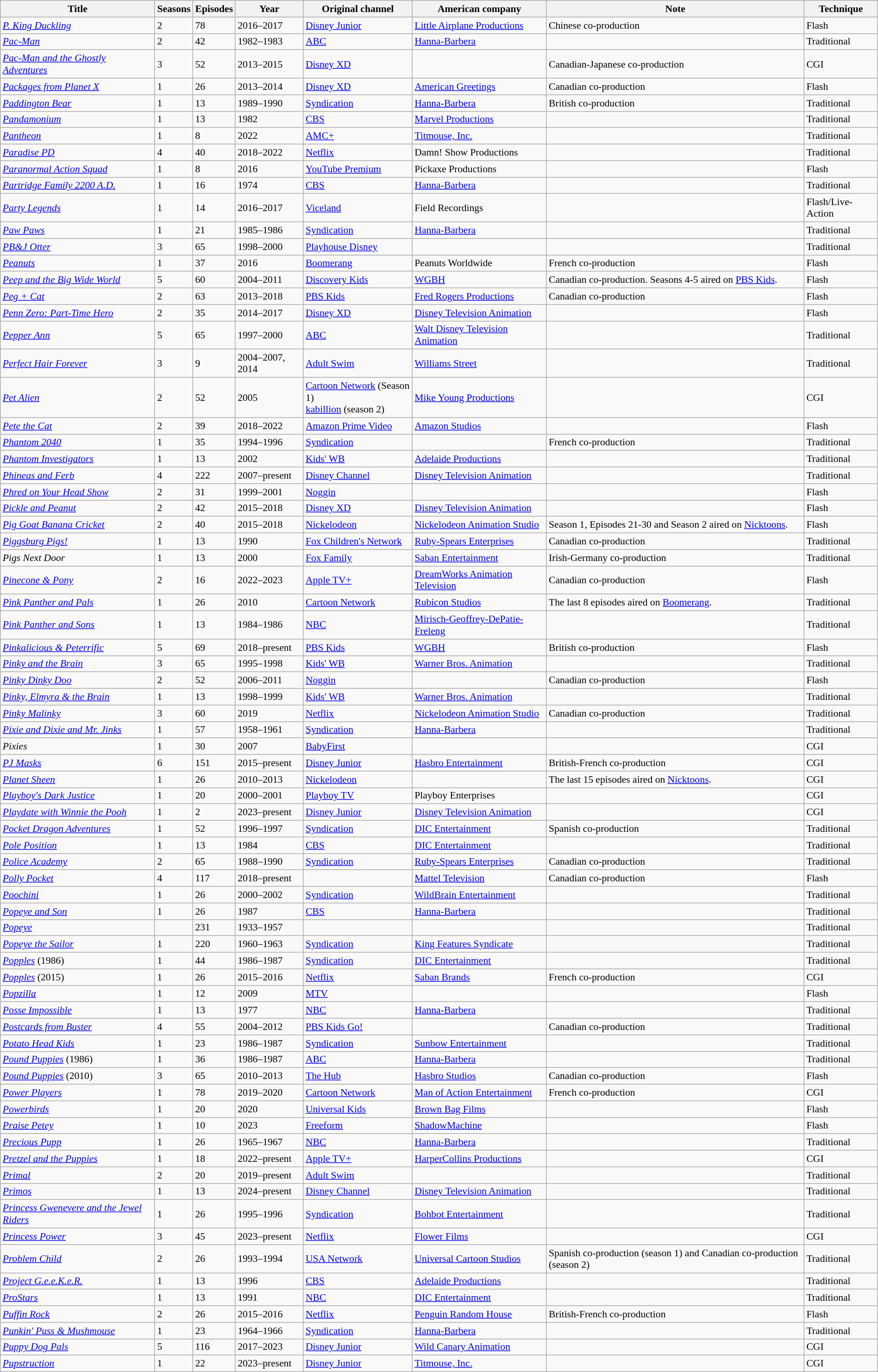<table class="wikitable sortable" style="text-align: left; font-size:90%; width:100%;">
<tr>
<th>Title</th>
<th>Seasons</th>
<th>Episodes</th>
<th>Year</th>
<th>Original channel</th>
<th>American company</th>
<th>Note</th>
<th>Technique</th>
</tr>
<tr>
<td><em><a href='#'>P. King Duckling</a></em></td>
<td>2</td>
<td>78</td>
<td>2016–2017</td>
<td><a href='#'>Disney Junior</a></td>
<td><a href='#'>Little Airplane Productions</a></td>
<td>Chinese co-production</td>
<td>Flash</td>
</tr>
<tr>
<td><em><a href='#'>Pac-Man</a></em></td>
<td>2</td>
<td>42</td>
<td>1982–1983</td>
<td><a href='#'>ABC</a></td>
<td><a href='#'>Hanna-Barbera</a></td>
<td></td>
<td>Traditional</td>
</tr>
<tr>
<td><em><a href='#'>Pac-Man and the Ghostly Adventures</a></em></td>
<td>3</td>
<td>52</td>
<td>2013–2015</td>
<td><a href='#'>Disney XD</a></td>
<td></td>
<td>Canadian-Japanese co-production</td>
<td>CGI</td>
</tr>
<tr>
<td><em><a href='#'>Packages from Planet X</a></em></td>
<td>1</td>
<td>26</td>
<td>2013–2014</td>
<td><a href='#'>Disney XD</a></td>
<td><a href='#'>American Greetings</a></td>
<td>Canadian co-production</td>
<td>Flash</td>
</tr>
<tr>
<td><em><a href='#'>Paddington Bear</a></em></td>
<td>1</td>
<td>13</td>
<td>1989–1990</td>
<td><a href='#'>Syndication</a></td>
<td><a href='#'>Hanna-Barbera</a></td>
<td>British co-production</td>
<td>Traditional</td>
</tr>
<tr>
<td><em><a href='#'>Pandamonium</a></em></td>
<td>1</td>
<td>13</td>
<td>1982</td>
<td><a href='#'>CBS</a></td>
<td><a href='#'>Marvel Productions</a></td>
<td></td>
<td>Traditional</td>
</tr>
<tr>
<td><em><a href='#'>Pantheon</a></em></td>
<td>1</td>
<td>8</td>
<td>2022</td>
<td><a href='#'>AMC+</a></td>
<td><a href='#'>Titmouse, Inc.</a></td>
<td></td>
<td>Traditional</td>
</tr>
<tr>
<td><em><a href='#'>Paradise PD</a></em></td>
<td>4</td>
<td>40</td>
<td>2018–2022</td>
<td><a href='#'>Netflix</a></td>
<td>Damn! Show Productions</td>
<td></td>
<td>Traditional</td>
</tr>
<tr>
<td><em><a href='#'>Paranormal Action Squad</a></em></td>
<td>1</td>
<td>8</td>
<td>2016</td>
<td><a href='#'>YouTube Premium</a></td>
<td>Pickaxe Productions</td>
<td></td>
<td>Flash</td>
</tr>
<tr>
<td><em><a href='#'>Partridge Family 2200 A.D.</a></em></td>
<td>1</td>
<td>16</td>
<td>1974</td>
<td><a href='#'>CBS</a></td>
<td><a href='#'>Hanna-Barbera</a></td>
<td></td>
<td>Traditional</td>
</tr>
<tr>
<td><em><a href='#'>Party Legends</a></em></td>
<td>1</td>
<td>14</td>
<td>2016–2017</td>
<td><a href='#'>Viceland</a></td>
<td>Field Recordings</td>
<td></td>
<td>Flash/Live-Action</td>
</tr>
<tr>
<td><em><a href='#'>Paw Paws</a></em></td>
<td>1</td>
<td>21</td>
<td>1985–1986</td>
<td><a href='#'>Syndication</a></td>
<td><a href='#'>Hanna-Barbera</a></td>
<td></td>
<td>Traditional</td>
</tr>
<tr>
<td><em><a href='#'>PB&J Otter</a></em></td>
<td>3</td>
<td>65</td>
<td>1998–2000</td>
<td><a href='#'>Playhouse Disney</a></td>
<td></td>
<td></td>
<td>Traditional</td>
</tr>
<tr>
<td><em><a href='#'>Peanuts</a></em></td>
<td>1</td>
<td>37</td>
<td>2016</td>
<td><a href='#'>Boomerang</a></td>
<td>Peanuts Worldwide</td>
<td>French co-production</td>
<td>Flash</td>
</tr>
<tr>
<td><em><a href='#'>Peep and the Big Wide World</a></em></td>
<td>5</td>
<td>60</td>
<td>2004–2011</td>
<td><a href='#'>Discovery Kids</a></td>
<td><a href='#'>WGBH</a></td>
<td>Canadian co-production. Seasons 4-5 aired on <a href='#'>PBS Kids</a>.</td>
<td>Flash</td>
</tr>
<tr>
<td><em><a href='#'>Peg + Cat</a></em></td>
<td>2</td>
<td>63</td>
<td>2013–2018</td>
<td><a href='#'>PBS Kids</a></td>
<td><a href='#'>Fred Rogers Productions</a></td>
<td>Canadian co-production</td>
<td>Flash</td>
</tr>
<tr>
<td><em><a href='#'>Penn Zero: Part-Time Hero</a></em></td>
<td>2</td>
<td>35</td>
<td>2014–2017</td>
<td><a href='#'>Disney XD</a></td>
<td><a href='#'>Disney Television Animation</a></td>
<td></td>
<td>Flash</td>
</tr>
<tr>
<td><em><a href='#'>Pepper Ann</a></em></td>
<td>5</td>
<td>65</td>
<td>1997–2000</td>
<td><a href='#'>ABC</a></td>
<td><a href='#'>Walt Disney Television Animation</a></td>
<td></td>
<td>Traditional</td>
</tr>
<tr>
<td><em><a href='#'>Perfect Hair Forever</a></em></td>
<td>3</td>
<td>9</td>
<td>2004–2007, 2014</td>
<td><a href='#'>Adult Swim</a></td>
<td><a href='#'>Williams Street</a></td>
<td></td>
<td>Traditional</td>
</tr>
<tr>
<td><em><a href='#'>Pet Alien</a></em></td>
<td>2</td>
<td>52</td>
<td>2005</td>
<td><a href='#'>Cartoon Network</a> (Season 1)<br><a href='#'>kabillion</a> (season 2)</td>
<td><a href='#'>Mike Young Productions</a></td>
<td></td>
<td>CGI</td>
</tr>
<tr>
<td><em><a href='#'>Pete the Cat</a></em></td>
<td>2</td>
<td>39</td>
<td>2018–2022</td>
<td><a href='#'>Amazon Prime Video</a></td>
<td><a href='#'>Amazon Studios</a></td>
<td></td>
<td>Flash</td>
</tr>
<tr>
<td><em><a href='#'>Phantom 2040</a></em></td>
<td>1</td>
<td>35</td>
<td>1994–1996</td>
<td><a href='#'>Syndication</a></td>
<td></td>
<td>French co-production</td>
<td>Traditional</td>
</tr>
<tr>
<td><em><a href='#'>Phantom Investigators</a></em></td>
<td>1</td>
<td>13</td>
<td>2002</td>
<td><a href='#'>Kids' WB</a></td>
<td><a href='#'>Adelaide Productions</a></td>
<td></td>
<td>Traditional</td>
</tr>
<tr>
<td><em><a href='#'>Phineas and Ferb</a></em></td>
<td>4</td>
<td>222</td>
<td>2007–present</td>
<td><a href='#'>Disney Channel</a></td>
<td><a href='#'>Disney Television Animation</a></td>
<td></td>
<td>Traditional</td>
</tr>
<tr>
<td><em><a href='#'>Phred on Your Head Show</a></em></td>
<td>2</td>
<td>31</td>
<td>1999–2001</td>
<td><a href='#'>Noggin</a></td>
<td></td>
<td></td>
<td>Flash</td>
</tr>
<tr>
<td><em><a href='#'>Pickle and Peanut</a></em></td>
<td>2</td>
<td>42</td>
<td>2015–2018</td>
<td><a href='#'>Disney XD</a></td>
<td><a href='#'>Disney Television Animation</a></td>
<td></td>
<td>Flash</td>
</tr>
<tr>
<td><em><a href='#'>Pig Goat Banana Cricket</a></em></td>
<td>2</td>
<td>40</td>
<td>2015–2018</td>
<td><a href='#'>Nickelodeon</a></td>
<td><a href='#'>Nickelodeon Animation Studio</a></td>
<td>Season 1, Episodes 21-30 and Season 2 aired on <a href='#'>Nicktoons</a>.</td>
<td>Flash</td>
</tr>
<tr>
<td><em><a href='#'>Piggsburg Pigs!</a></em></td>
<td>1</td>
<td>13</td>
<td>1990</td>
<td><a href='#'>Fox Children's Network</a></td>
<td><a href='#'>Ruby-Spears Enterprises</a></td>
<td>Canadian co-production</td>
<td>Traditional</td>
</tr>
<tr>
<td><em>Pigs Next Door</em></td>
<td>1</td>
<td>13</td>
<td>2000</td>
<td><a href='#'>Fox Family</a></td>
<td><a href='#'>Saban Entertainment</a></td>
<td>Irish-Germany co-production</td>
<td>Traditional</td>
</tr>
<tr>
<td><em><a href='#'>Pinecone & Pony</a></em></td>
<td>2</td>
<td>16</td>
<td>2022–2023</td>
<td><a href='#'>Apple TV+</a></td>
<td><a href='#'>DreamWorks Animation Television</a></td>
<td>Canadian co-production</td>
<td>Flash</td>
</tr>
<tr>
<td><em><a href='#'>Pink Panther and Pals</a></em></td>
<td>1</td>
<td>26</td>
<td>2010</td>
<td><a href='#'>Cartoon Network</a></td>
<td><a href='#'>Rubicon Studios</a></td>
<td>The last 8 episodes aired on <a href='#'>Boomerang</a>.</td>
<td>Traditional</td>
</tr>
<tr>
<td><em><a href='#'>Pink Panther and Sons</a></em></td>
<td>1</td>
<td>13</td>
<td>1984–1986</td>
<td><a href='#'>NBC</a></td>
<td><a href='#'>Mirisch-Geoffrey-DePatie-Freleng</a></td>
<td></td>
<td>Traditional</td>
</tr>
<tr>
<td><em><a href='#'>Pinkalicious & Peterrific</a></em></td>
<td>5</td>
<td>69</td>
<td>2018–present</td>
<td><a href='#'>PBS Kids</a></td>
<td><a href='#'>WGBH</a></td>
<td>British co-production</td>
<td>Flash</td>
</tr>
<tr>
<td><em><a href='#'>Pinky and the Brain</a></em></td>
<td>3</td>
<td>65</td>
<td>1995–1998</td>
<td><a href='#'>Kids' WB</a></td>
<td><a href='#'>Warner Bros. Animation</a></td>
<td></td>
<td>Traditional</td>
</tr>
<tr>
<td><em><a href='#'>Pinky Dinky Doo</a></em></td>
<td>2</td>
<td>52</td>
<td>2006–2011</td>
<td><a href='#'>Noggin</a></td>
<td></td>
<td>Canadian co-production</td>
<td>Flash</td>
</tr>
<tr>
<td><em><a href='#'>Pinky, Elmyra & the Brain</a></em></td>
<td>1</td>
<td>13</td>
<td>1998–1999</td>
<td><a href='#'>Kids' WB</a></td>
<td><a href='#'>Warner Bros. Animation</a></td>
<td></td>
<td>Traditional</td>
</tr>
<tr>
<td><em><a href='#'>Pinky Malinky</a></em></td>
<td>3</td>
<td>60</td>
<td>2019</td>
<td><a href='#'>Netflix</a></td>
<td><a href='#'>Nickelodeon Animation Studio</a></td>
<td>Canadian co-production</td>
<td>Traditional</td>
</tr>
<tr>
<td><em><a href='#'>Pixie and Dixie and Mr. Jinks</a></em></td>
<td>1</td>
<td>57</td>
<td>1958–1961</td>
<td><a href='#'>Syndication</a></td>
<td><a href='#'>Hanna-Barbera</a></td>
<td></td>
<td>Traditional</td>
</tr>
<tr>
<td><em>Pixies</em></td>
<td>1</td>
<td>30</td>
<td>2007</td>
<td><a href='#'>BabyFirst</a></td>
<td></td>
<td></td>
<td>CGI</td>
</tr>
<tr>
<td><em><a href='#'>PJ Masks</a></em></td>
<td>6</td>
<td>151</td>
<td>2015–present</td>
<td><a href='#'>Disney Junior</a></td>
<td><a href='#'>Hasbro Entertainment</a></td>
<td>British-French co-production</td>
<td>CGI</td>
</tr>
<tr>
<td><em><a href='#'>Planet Sheen</a></em></td>
<td>1</td>
<td>26</td>
<td>2010–2013</td>
<td><a href='#'>Nickelodeon</a></td>
<td></td>
<td>The last 15 episodes aired on <a href='#'>Nicktoons</a>.</td>
<td>CGI</td>
</tr>
<tr>
<td><em><a href='#'>Playboy's Dark Justice</a></em></td>
<td>1</td>
<td>20</td>
<td>2000–2001</td>
<td><a href='#'>Playboy TV</a></td>
<td>Playboy Enterprises</td>
<td></td>
<td>CGI</td>
</tr>
<tr>
<td><em><a href='#'>Playdate with Winnie the Pooh</a></em></td>
<td>1</td>
<td>2</td>
<td>2023–present</td>
<td><a href='#'>Disney Junior</a></td>
<td><a href='#'>Disney Television Animation</a></td>
<td></td>
<td>CGI</td>
</tr>
<tr>
<td><em><a href='#'>Pocket Dragon Adventures</a></em></td>
<td>1</td>
<td>52</td>
<td>1996–1997</td>
<td><a href='#'>Syndication</a></td>
<td><a href='#'>DIC Entertainment</a></td>
<td>Spanish co-production</td>
<td>Traditional</td>
</tr>
<tr>
<td><em><a href='#'>Pole Position</a></em></td>
<td>1</td>
<td>13</td>
<td>1984</td>
<td><a href='#'>CBS</a></td>
<td><a href='#'>DIC Entertainment</a></td>
<td></td>
<td>Traditional</td>
</tr>
<tr>
<td><em><a href='#'>Police Academy</a></em></td>
<td>2</td>
<td>65</td>
<td>1988–1990</td>
<td><a href='#'>Syndication</a></td>
<td><a href='#'>Ruby-Spears Enterprises</a></td>
<td>Canadian co-production</td>
<td>Traditional</td>
</tr>
<tr>
<td><em><a href='#'>Polly Pocket</a></em></td>
<td>4</td>
<td>117</td>
<td>2018–present</td>
<td></td>
<td><a href='#'>Mattel Television</a></td>
<td>Canadian co-production</td>
<td>Flash</td>
</tr>
<tr>
<td><em><a href='#'>Poochini</a></em></td>
<td>1</td>
<td>26</td>
<td>2000–2002</td>
<td><a href='#'>Syndication</a></td>
<td><a href='#'>WildBrain Entertainment</a></td>
<td></td>
<td>Traditional</td>
</tr>
<tr>
<td><em><a href='#'>Popeye and Son</a></em></td>
<td>1</td>
<td>26</td>
<td>1987</td>
<td><a href='#'>CBS</a></td>
<td><a href='#'>Hanna-Barbera</a></td>
<td></td>
<td>Traditional</td>
</tr>
<tr>
<td><em><a href='#'>Popeye</a></em></td>
<td></td>
<td>231</td>
<td>1933–1957</td>
<td></td>
<td></td>
<td></td>
<td>Traditional</td>
</tr>
<tr>
<td><em><a href='#'>Popeye the Sailor</a></em></td>
<td>1</td>
<td>220</td>
<td>1960–1963</td>
<td><a href='#'>Syndication</a></td>
<td><a href='#'>King Features Syndicate</a></td>
<td></td>
<td>Traditional</td>
</tr>
<tr>
<td><em><a href='#'>Popples</a></em> (1986)</td>
<td>1</td>
<td>44</td>
<td>1986–1987</td>
<td><a href='#'>Syndication</a></td>
<td><a href='#'>DIC Entertainment</a></td>
<td></td>
<td>Traditional</td>
</tr>
<tr>
<td><em><a href='#'>Popples</a></em> (2015)</td>
<td>1</td>
<td>26</td>
<td>2015–2016</td>
<td><a href='#'>Netflix</a></td>
<td><a href='#'>Saban Brands</a></td>
<td>French co-production</td>
<td>CGI</td>
</tr>
<tr>
<td><em><a href='#'>Popzilla</a></em></td>
<td>1</td>
<td>12</td>
<td>2009</td>
<td><a href='#'>MTV</a></td>
<td></td>
<td></td>
<td>Flash</td>
</tr>
<tr>
<td><em><a href='#'>Posse Impossible</a></em></td>
<td>1</td>
<td>13</td>
<td>1977</td>
<td><a href='#'>NBC</a></td>
<td><a href='#'>Hanna-Barbera</a></td>
<td></td>
<td>Traditional</td>
</tr>
<tr>
<td><em><a href='#'>Postcards from Buster</a></em></td>
<td>4</td>
<td>55</td>
<td>2004–2012</td>
<td><a href='#'>PBS Kids Go!</a></td>
<td></td>
<td>Canadian co-production</td>
<td>Traditional</td>
</tr>
<tr>
<td><em><a href='#'>Potato Head Kids</a></em></td>
<td>1</td>
<td>23</td>
<td>1986–1987</td>
<td><a href='#'>Syndication</a></td>
<td><a href='#'>Sunbow Entertainment</a></td>
<td></td>
<td>Traditional</td>
</tr>
<tr>
<td><em><a href='#'>Pound Puppies</a></em> (1986)</td>
<td>1</td>
<td>36</td>
<td>1986–1987</td>
<td><a href='#'>ABC</a></td>
<td><a href='#'>Hanna-Barbera</a></td>
<td></td>
<td>Traditional</td>
</tr>
<tr>
<td><em><a href='#'>Pound Puppies</a></em> (2010)</td>
<td>3</td>
<td>65</td>
<td>2010–2013</td>
<td><a href='#'>The Hub</a></td>
<td><a href='#'>Hasbro Studios</a></td>
<td>Canadian co-production</td>
<td>Flash</td>
</tr>
<tr>
<td><em><a href='#'>Power Players</a></em></td>
<td>1</td>
<td>78</td>
<td>2019–2020</td>
<td><a href='#'>Cartoon Network</a></td>
<td><a href='#'>Man of Action Entertainment</a></td>
<td>French co-production</td>
<td>CGI</td>
</tr>
<tr>
<td><em><a href='#'>Powerbirds</a></em></td>
<td>1</td>
<td>20</td>
<td>2020</td>
<td><a href='#'>Universal Kids</a></td>
<td><a href='#'>Brown Bag Films</a></td>
<td></td>
<td>Flash</td>
</tr>
<tr>
<td><em><a href='#'>Praise Petey</a></em></td>
<td>1</td>
<td>10</td>
<td>2023</td>
<td><a href='#'>Freeform</a></td>
<td><a href='#'>ShadowMachine</a></td>
<td></td>
<td>Flash</td>
</tr>
<tr>
<td><em><a href='#'>Precious Pupp</a></em></td>
<td>1</td>
<td>26</td>
<td>1965–1967</td>
<td><a href='#'>NBC</a></td>
<td><a href='#'>Hanna-Barbera</a></td>
<td></td>
<td>Traditional</td>
</tr>
<tr>
<td><em><a href='#'>Pretzel and the Puppies</a></em></td>
<td>1</td>
<td>18</td>
<td>2022–present</td>
<td><a href='#'>Apple TV+</a></td>
<td><a href='#'>HarperCollins Productions</a></td>
<td></td>
<td>CGI</td>
</tr>
<tr>
<td><em><a href='#'>Primal</a></em></td>
<td>2</td>
<td>20</td>
<td>2019–present</td>
<td><a href='#'>Adult Swim</a></td>
<td></td>
<td></td>
<td>Traditional</td>
</tr>
<tr>
<td><em><a href='#'>Primos</a></em></td>
<td>1</td>
<td>13</td>
<td>2024–present</td>
<td><a href='#'>Disney Channel</a></td>
<td><a href='#'>Disney Television Animation</a></td>
<td></td>
<td>Traditional</td>
</tr>
<tr>
<td><em><a href='#'>Princess Gwenevere and the Jewel Riders</a></em></td>
<td>1</td>
<td>26</td>
<td>1995–1996</td>
<td><a href='#'>Syndication</a></td>
<td><a href='#'>Bohbot Entertainment</a></td>
<td></td>
<td>Traditional</td>
</tr>
<tr>
<td><em><a href='#'>Princess Power</a></em></td>
<td>3</td>
<td>45</td>
<td>2023–present</td>
<td><a href='#'>Netflix</a></td>
<td><a href='#'>Flower Films</a></td>
<td></td>
<td>CGI</td>
</tr>
<tr>
<td><em><a href='#'>Problem Child</a></em></td>
<td>2</td>
<td>26</td>
<td>1993–1994</td>
<td><a href='#'>USA Network</a></td>
<td><a href='#'>Universal Cartoon Studios</a></td>
<td>Spanish co-production (season 1) and Canadian co-production (season 2)</td>
<td>Traditional</td>
</tr>
<tr>
<td><em><a href='#'>Project G.e.e.K.e.R.</a></em></td>
<td>1</td>
<td>13</td>
<td>1996</td>
<td><a href='#'>CBS</a></td>
<td><a href='#'>Adelaide Productions</a></td>
<td></td>
<td>Traditional</td>
</tr>
<tr>
<td><em><a href='#'>ProStars</a></em></td>
<td>1</td>
<td>13</td>
<td>1991</td>
<td><a href='#'>NBC</a></td>
<td><a href='#'>DIC Entertainment</a></td>
<td></td>
<td>Traditional</td>
</tr>
<tr>
<td><em><a href='#'>Puffin Rock</a></em></td>
<td>2</td>
<td>26</td>
<td>2015–2016</td>
<td><a href='#'>Netflix</a></td>
<td><a href='#'>Penguin Random House</a></td>
<td>British-French co-production</td>
<td>Flash</td>
</tr>
<tr>
<td><em><a href='#'>Punkin' Puss & Mushmouse</a></em></td>
<td>1</td>
<td>23</td>
<td>1964–1966</td>
<td><a href='#'>Syndication</a></td>
<td><a href='#'>Hanna-Barbera</a></td>
<td></td>
<td>Traditional</td>
</tr>
<tr>
<td><em><a href='#'>Puppy Dog Pals</a></em></td>
<td>5</td>
<td>116</td>
<td>2017–2023</td>
<td><a href='#'>Disney Junior</a></td>
<td><a href='#'>Wild Canary Animation</a></td>
<td></td>
<td>CGI</td>
</tr>
<tr>
<td><em><a href='#'>Pupstruction</a></em></td>
<td>1</td>
<td>22</td>
<td>2023–present</td>
<td><a href='#'>Disney Junior</a></td>
<td><a href='#'>Titmouse, Inc.</a></td>
<td></td>
<td>CGI</td>
</tr>
</table>
